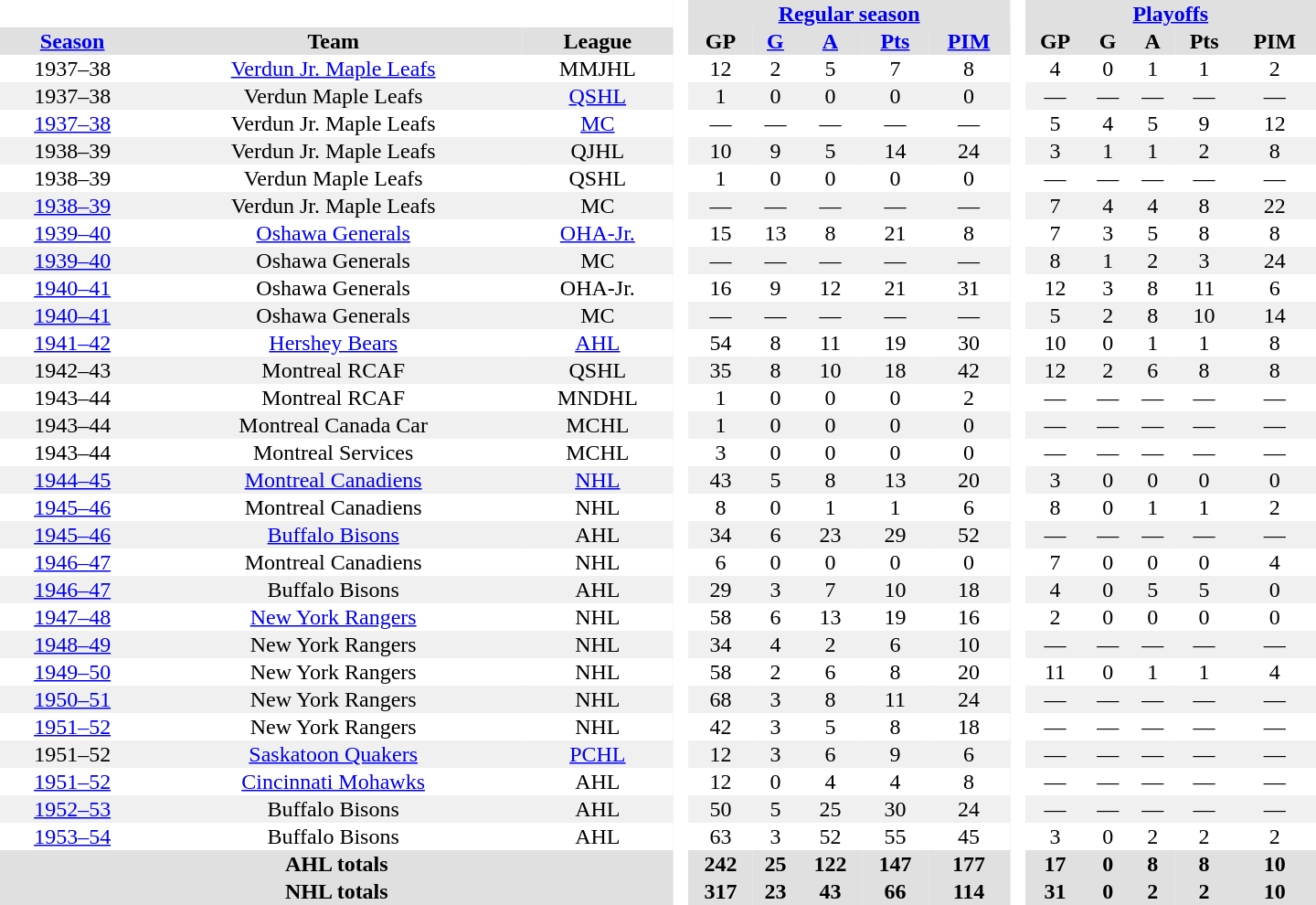<table border="0" cellpadding="1" cellspacing="0" style="text-align:center; width:60em">
<tr bgcolor="#e0e0e0">
<th colspan="3" bgcolor="#ffffff"> </th>
<th rowspan="99" bgcolor="#ffffff"> </th>
<th colspan="5"><a href='#'>Regular season</a></th>
<th rowspan="99" bgcolor="#ffffff"> </th>
<th colspan="5"><a href='#'>Playoffs</a></th>
</tr>
<tr bgcolor="#e0e0e0">
<th><a href='#'>Season</a></th>
<th>Team</th>
<th>League</th>
<th>GP</th>
<th><a href='#'>G</a></th>
<th><a href='#'>A</a></th>
<th><a href='#'>Pts</a></th>
<th><a href='#'>PIM</a></th>
<th>GP</th>
<th>G</th>
<th>A</th>
<th>Pts</th>
<th>PIM</th>
</tr>
<tr>
<td>1937–38</td>
<td><a href='#'>Verdun Jr. Maple Leafs</a></td>
<td>MMJHL</td>
<td>12</td>
<td>2</td>
<td>5</td>
<td>7</td>
<td>8</td>
<td>4</td>
<td>0</td>
<td>1</td>
<td>1</td>
<td>2</td>
</tr>
<tr bgcolor="#f0f0f0">
<td>1937–38</td>
<td>Verdun Maple Leafs</td>
<td><a href='#'>QSHL</a></td>
<td>1</td>
<td>0</td>
<td>0</td>
<td>0</td>
<td>0</td>
<td>—</td>
<td>—</td>
<td>—</td>
<td>—</td>
<td>—</td>
</tr>
<tr>
<td><a href='#'>1937–38</a></td>
<td>Verdun Jr. Maple Leafs</td>
<td><a href='#'>MC</a></td>
<td>—</td>
<td>—</td>
<td>—</td>
<td>—</td>
<td>—</td>
<td>5</td>
<td>4</td>
<td>5</td>
<td>9</td>
<td>12</td>
</tr>
<tr bgcolor="#f0f0f0">
<td>1938–39</td>
<td>Verdun Jr. Maple Leafs</td>
<td>QJHL</td>
<td>10</td>
<td>9</td>
<td>5</td>
<td>14</td>
<td>24</td>
<td>3</td>
<td>1</td>
<td>1</td>
<td>2</td>
<td>8</td>
</tr>
<tr>
<td>1938–39</td>
<td>Verdun Maple Leafs</td>
<td>QSHL</td>
<td>1</td>
<td>0</td>
<td>0</td>
<td>0</td>
<td>0</td>
<td>—</td>
<td>—</td>
<td>—</td>
<td>—</td>
<td>—</td>
</tr>
<tr bgcolor="#f0f0f0">
<td><a href='#'>1938–39</a></td>
<td>Verdun Jr. Maple Leafs</td>
<td>MC</td>
<td>—</td>
<td>—</td>
<td>—</td>
<td>—</td>
<td>—</td>
<td>7</td>
<td>4</td>
<td>4</td>
<td>8</td>
<td>22</td>
</tr>
<tr>
<td><a href='#'>1939–40</a></td>
<td><a href='#'>Oshawa Generals</a></td>
<td><a href='#'>OHA-Jr.</a></td>
<td>15</td>
<td>13</td>
<td>8</td>
<td>21</td>
<td>8</td>
<td>7</td>
<td>3</td>
<td>5</td>
<td>8</td>
<td>8</td>
</tr>
<tr bgcolor="#f0f0f0">
<td><a href='#'>1939–40</a></td>
<td>Oshawa Generals</td>
<td>MC</td>
<td>—</td>
<td>—</td>
<td>—</td>
<td>—</td>
<td>—</td>
<td>8</td>
<td>1</td>
<td>2</td>
<td>3</td>
<td>24</td>
</tr>
<tr>
<td><a href='#'>1940–41</a></td>
<td>Oshawa Generals</td>
<td>OHA-Jr.</td>
<td>16</td>
<td>9</td>
<td>12</td>
<td>21</td>
<td>31</td>
<td>12</td>
<td>3</td>
<td>8</td>
<td>11</td>
<td>6</td>
</tr>
<tr bgcolor="#f0f0f0">
<td><a href='#'>1940–41</a></td>
<td>Oshawa Generals</td>
<td>MC</td>
<td>—</td>
<td>—</td>
<td>—</td>
<td>—</td>
<td>—</td>
<td>5</td>
<td>2</td>
<td>8</td>
<td>10</td>
<td>14</td>
</tr>
<tr>
<td><a href='#'>1941–42</a></td>
<td><a href='#'>Hershey Bears</a></td>
<td><a href='#'>AHL</a></td>
<td>54</td>
<td>8</td>
<td>11</td>
<td>19</td>
<td>30</td>
<td>10</td>
<td>0</td>
<td>1</td>
<td>1</td>
<td>8</td>
</tr>
<tr bgcolor="#f0f0f0">
<td>1942–43</td>
<td>Montreal RCAF</td>
<td>QSHL</td>
<td>35</td>
<td>8</td>
<td>10</td>
<td>18</td>
<td>42</td>
<td>12</td>
<td>2</td>
<td>6</td>
<td>8</td>
<td>8</td>
</tr>
<tr>
<td>1943–44</td>
<td>Montreal RCAF</td>
<td>MNDHL</td>
<td>1</td>
<td>0</td>
<td>0</td>
<td>0</td>
<td>2</td>
<td>—</td>
<td>—</td>
<td>—</td>
<td>—</td>
<td>—</td>
</tr>
<tr bgcolor="#f0f0f0">
<td>1943–44</td>
<td>Montreal Canada Car</td>
<td>MCHL</td>
<td>1</td>
<td>0</td>
<td>0</td>
<td>0</td>
<td>0</td>
<td>—</td>
<td>—</td>
<td>—</td>
<td>—</td>
<td>—</td>
</tr>
<tr>
<td>1943–44</td>
<td>Montreal Services</td>
<td>MCHL</td>
<td>3</td>
<td>0</td>
<td>0</td>
<td>0</td>
<td>0</td>
<td>—</td>
<td>—</td>
<td>—</td>
<td>—</td>
<td>—</td>
</tr>
<tr bgcolor="#f0f0f0">
<td><a href='#'>1944–45</a></td>
<td><a href='#'>Montreal Canadiens</a></td>
<td><a href='#'>NHL</a></td>
<td>43</td>
<td>5</td>
<td>8</td>
<td>13</td>
<td>20</td>
<td>3</td>
<td>0</td>
<td>0</td>
<td>0</td>
<td>0</td>
</tr>
<tr>
<td><a href='#'>1945–46</a></td>
<td>Montreal Canadiens</td>
<td>NHL</td>
<td>8</td>
<td>0</td>
<td>1</td>
<td>1</td>
<td>6</td>
<td>8</td>
<td>0</td>
<td>1</td>
<td>1</td>
<td>2</td>
</tr>
<tr bgcolor="#f0f0f0">
<td><a href='#'>1945–46</a></td>
<td><a href='#'>Buffalo Bisons</a></td>
<td>AHL</td>
<td>34</td>
<td>6</td>
<td>23</td>
<td>29</td>
<td>52</td>
<td>—</td>
<td>—</td>
<td>—</td>
<td>—</td>
<td>—</td>
</tr>
<tr>
<td><a href='#'>1946–47</a></td>
<td>Montreal Canadiens</td>
<td>NHL</td>
<td>6</td>
<td>0</td>
<td>0</td>
<td>0</td>
<td>0</td>
<td>7</td>
<td>0</td>
<td>0</td>
<td>0</td>
<td>4</td>
</tr>
<tr bgcolor="#f0f0f0">
<td><a href='#'>1946–47</a></td>
<td>Buffalo Bisons</td>
<td>AHL</td>
<td>29</td>
<td>3</td>
<td>7</td>
<td>10</td>
<td>18</td>
<td>4</td>
<td>0</td>
<td>5</td>
<td>5</td>
<td>0</td>
</tr>
<tr>
<td><a href='#'>1947–48</a></td>
<td><a href='#'>New York Rangers</a></td>
<td>NHL</td>
<td>58</td>
<td>6</td>
<td>13</td>
<td>19</td>
<td>16</td>
<td>2</td>
<td>0</td>
<td>0</td>
<td>0</td>
<td>0</td>
</tr>
<tr bgcolor="#f0f0f0">
<td><a href='#'>1948–49</a></td>
<td>New York Rangers</td>
<td>NHL</td>
<td>34</td>
<td>4</td>
<td>2</td>
<td>6</td>
<td>10</td>
<td>—</td>
<td>—</td>
<td>—</td>
<td>—</td>
<td>—</td>
</tr>
<tr>
<td><a href='#'>1949–50</a></td>
<td>New York Rangers</td>
<td>NHL</td>
<td>58</td>
<td>2</td>
<td>6</td>
<td>8</td>
<td>20</td>
<td>11</td>
<td>0</td>
<td>1</td>
<td>1</td>
<td>4</td>
</tr>
<tr bgcolor="#f0f0f0">
<td><a href='#'>1950–51</a></td>
<td>New York Rangers</td>
<td>NHL</td>
<td>68</td>
<td>3</td>
<td>8</td>
<td>11</td>
<td>24</td>
<td>—</td>
<td>—</td>
<td>—</td>
<td>—</td>
<td>—</td>
</tr>
<tr>
<td><a href='#'>1951–52</a></td>
<td>New York Rangers</td>
<td>NHL</td>
<td>42</td>
<td>3</td>
<td>5</td>
<td>8</td>
<td>18</td>
<td>—</td>
<td>—</td>
<td>—</td>
<td>—</td>
<td>—</td>
</tr>
<tr bgcolor="#f0f0f0">
<td>1951–52</td>
<td><a href='#'>Saskatoon Quakers</a></td>
<td><a href='#'>PCHL</a></td>
<td>12</td>
<td>3</td>
<td>6</td>
<td>9</td>
<td>6</td>
<td>—</td>
<td>—</td>
<td>—</td>
<td>—</td>
<td>—</td>
</tr>
<tr>
<td><a href='#'>1951–52</a></td>
<td><a href='#'>Cincinnati Mohawks</a></td>
<td>AHL</td>
<td>12</td>
<td>0</td>
<td>4</td>
<td>4</td>
<td>8</td>
<td>—</td>
<td>—</td>
<td>—</td>
<td>—</td>
<td>—</td>
</tr>
<tr bgcolor="#f0f0f0">
<td><a href='#'>1952–53</a></td>
<td>Buffalo Bisons</td>
<td>AHL</td>
<td>50</td>
<td>5</td>
<td>25</td>
<td>30</td>
<td>24</td>
<td>—</td>
<td>—</td>
<td>—</td>
<td>—</td>
<td>—</td>
</tr>
<tr>
<td><a href='#'>1953–54</a></td>
<td>Buffalo Bisons</td>
<td>AHL</td>
<td>63</td>
<td>3</td>
<td>52</td>
<td>55</td>
<td>45</td>
<td>3</td>
<td>0</td>
<td>2</td>
<td>2</td>
<td>2</td>
</tr>
<tr bgcolor="#e0e0e0">
<th colspan="3">AHL totals</th>
<th>242</th>
<th>25</th>
<th>122</th>
<th>147</th>
<th>177</th>
<th>17</th>
<th>0</th>
<th>8</th>
<th>8</th>
<th>10</th>
</tr>
<tr bgcolor="#e0e0e0">
<th colspan="3">NHL totals</th>
<th>317</th>
<th>23</th>
<th>43</th>
<th>66</th>
<th>114</th>
<th>31</th>
<th>0</th>
<th>2</th>
<th>2</th>
<th>10</th>
</tr>
</table>
